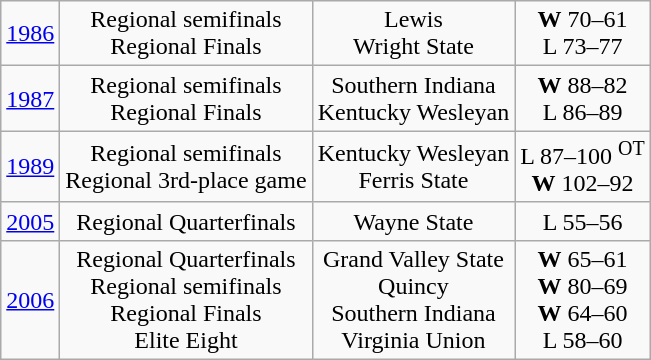<table class="wikitable">
<tr align="center">
<td><a href='#'>1986</a></td>
<td>Regional semifinals<br>Regional Finals</td>
<td>Lewis<br>Wright State</td>
<td><strong>W</strong> 70–61<br>L 73–77</td>
</tr>
<tr align="center">
<td><a href='#'>1987</a></td>
<td>Regional semifinals<br>Regional Finals</td>
<td>Southern Indiana<br>Kentucky Wesleyan</td>
<td><strong>W</strong> 88–82<br>L 86–89</td>
</tr>
<tr align="center">
<td><a href='#'>1989</a></td>
<td>Regional semifinals<br>Regional 3rd-place game</td>
<td>Kentucky Wesleyan<br>Ferris State</td>
<td>L 87–100 <sup>OT</sup><br><strong>W</strong> 102–92</td>
</tr>
<tr align="center">
<td><a href='#'>2005</a></td>
<td>Regional Quarterfinals</td>
<td>Wayne State</td>
<td>L 55–56</td>
</tr>
<tr align="center">
<td><a href='#'>2006</a></td>
<td>Regional Quarterfinals<br>Regional semifinals<br>Regional Finals<br>Elite Eight</td>
<td>Grand Valley State<br>Quincy<br>Southern Indiana<br>Virginia Union</td>
<td><strong>W</strong> 65–61<br><strong>W</strong> 80–69<br><strong>W</strong> 64–60<br>L 58–60</td>
</tr>
</table>
